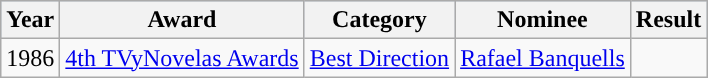<table class="wikitable">
<tr style="background:#b0c4de;">
<th>Year</th>
<th>Award</th>
<th>Category</th>
<th>Nominee</th>
<th>Result</th>
</tr>
<tr>
<td>1986</td>
<td><a href='#'>4th TVyNovelas Awards</a></td>
<td><a href='#'>Best Direction</a></td>
<td><a href='#'>Rafael Banquells</a></td>
<td></td>
</tr>
</table>
